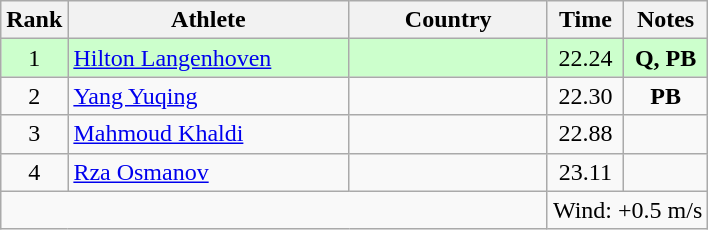<table class="wikitable sortable" style="text-align:center">
<tr>
<th>Rank</th>
<th style="width:180px">Athlete</th>
<th style="width:125px">Country</th>
<th>Time</th>
<th>Notes</th>
</tr>
<tr style="background:#cfc;">
<td>1</td>
<td style="text-align:left;"><a href='#'>Hilton Langenhoven</a></td>
<td style="text-align:left;"></td>
<td>22.24</td>
<td><strong>Q, PB</strong></td>
</tr>
<tr>
<td>2</td>
<td style="text-align:left;"><a href='#'>Yang Yuqing</a></td>
<td style="text-align:left;"></td>
<td>22.30</td>
<td><strong>PB</strong></td>
</tr>
<tr>
<td>3</td>
<td style="text-align:left;"><a href='#'>Mahmoud Khaldi</a></td>
<td style="text-align:left;"></td>
<td>22.88</td>
<td></td>
</tr>
<tr>
<td>4</td>
<td style="text-align:left;"><a href='#'>Rza Osmanov</a></td>
<td style="text-align:left;"></td>
<td>23.11</td>
<td></td>
</tr>
<tr class="sortbottom">
<td colspan="3"></td>
<td colspan="2">Wind: +0.5 m/s</td>
</tr>
</table>
